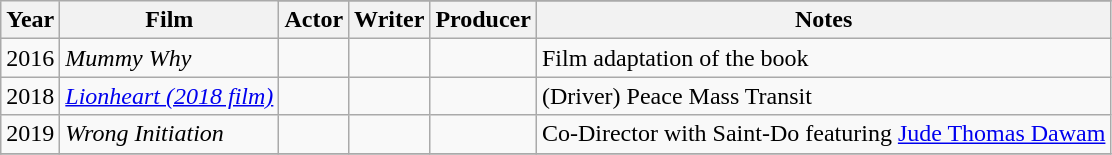<table class="wikitable sortable">
<tr>
<th rowspan=2 style="width 33:px;">Year</th>
<th rowspan=2>Film</th>
</tr>
<tr 8>
<th>Actor</th>
<th>Writer</th>
<th>Producer</th>
<th>Notes</th>
</tr>
<tr>
<td>2016</td>
<td><em>Mummy Why</em></td>
<td></td>
<td></td>
<td></td>
<td>Film adaptation of the book</td>
</tr>
<tr>
<td>2018</td>
<td><em><a href='#'>Lionheart (2018 film)</a></em></td>
<td></td>
<td></td>
<td></td>
<td>(Driver) Peace Mass Transit</td>
</tr>
<tr>
<td>2019</td>
<td><em>Wrong Initiation</em></td>
<td></td>
<td></td>
<td></td>
<td>Co-Director with Saint-Do featuring <a href='#'>Jude Thomas Dawam</a></td>
</tr>
<tr>
</tr>
</table>
